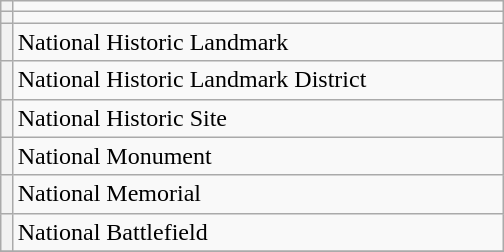<table class="wikitable collapsible collapsed" border="1" style="float:right;">
<tr>
<th></th>
<td width="320px"></td>
</tr>
<tr>
<th></th>
<td></td>
</tr>
<tr>
<th></th>
<td>National Historic Landmark</td>
</tr>
<tr>
<th></th>
<td>National Historic Landmark District</td>
</tr>
<tr>
<th></th>
<td>National Historic Site</td>
</tr>
<tr>
<th></th>
<td>National Monument</td>
</tr>
<tr>
<th></th>
<td>National Memorial</td>
</tr>
<tr>
<th></th>
<td>National Battlefield</td>
</tr>
<tr>
</tr>
</table>
